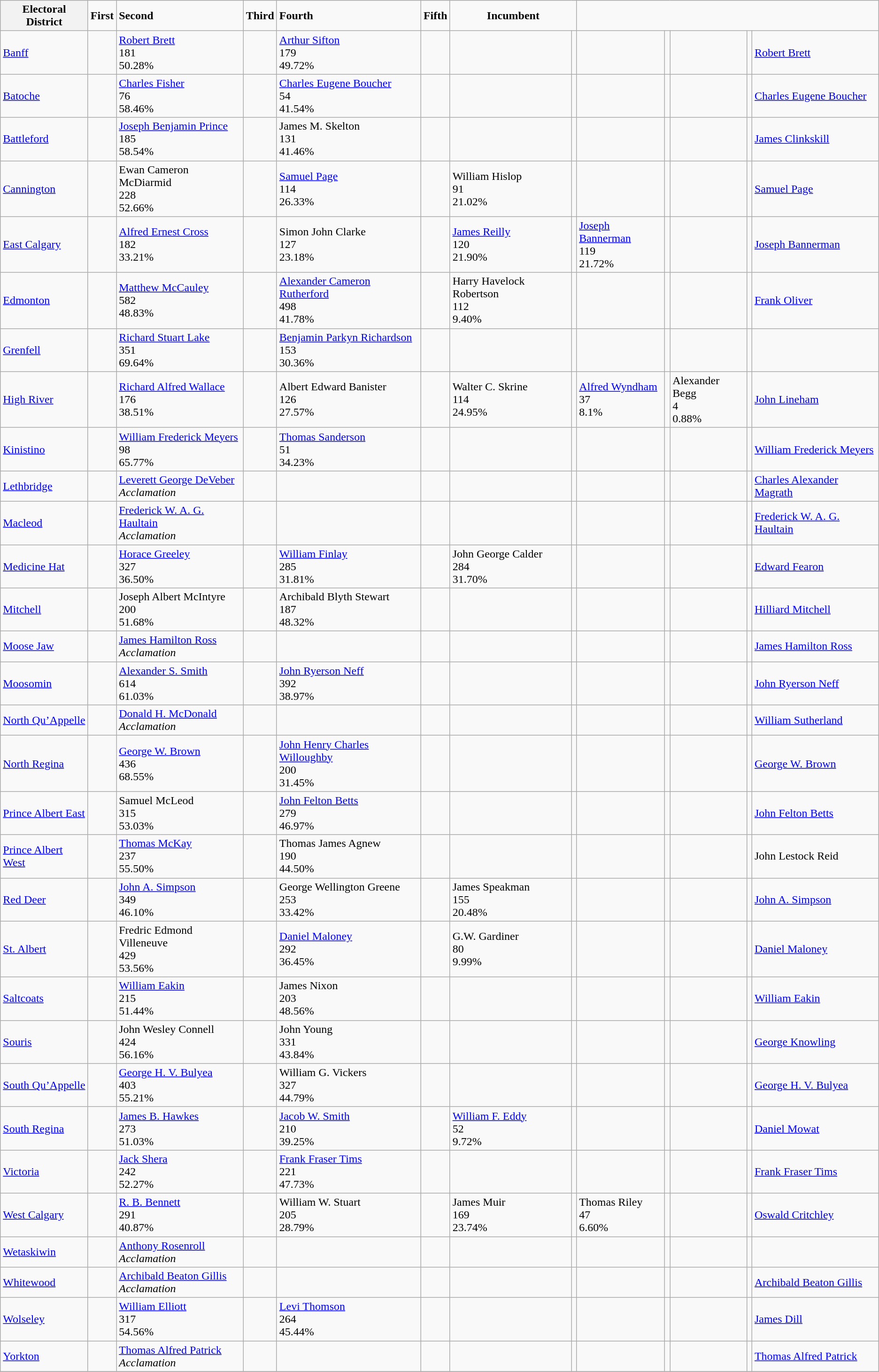<table class="wikitable">
<tr>
<th>Electoral District</th>
<td><strong>First</strong></td>
<td><strong>Second</strong></td>
<td><strong>Third</strong></td>
<td><strong>Fourth</strong></td>
<td><strong>Fifth</strong></td>
<td colspan="2" style="text-align: center;"><strong>Incumbent</strong></td>
</tr>
<tr>
<td><a href='#'>Banff</a></td>
<td></td>
<td><a href='#'>Robert Brett</a><br>181<br>50.28%</td>
<td></td>
<td><a href='#'>Arthur Sifton</a><br>179<br>49.72%</td>
<td></td>
<td></td>
<td></td>
<td></td>
<td></td>
<td></td>
<td></td>
<td><a href='#'>Robert Brett</a></td>
</tr>
<tr>
<td><a href='#'>Batoche</a></td>
<td></td>
<td><a href='#'>Charles Fisher</a><br>76<br>58.46%</td>
<td></td>
<td><a href='#'>Charles Eugene Boucher</a><br>54<br>41.54%</td>
<td></td>
<td></td>
<td></td>
<td></td>
<td></td>
<td></td>
<td></td>
<td><a href='#'>Charles Eugene Boucher</a></td>
</tr>
<tr>
<td><a href='#'>Battleford</a></td>
<td></td>
<td><a href='#'>Joseph Benjamin Prince</a><br>185<br>58.54%</td>
<td></td>
<td>James M. Skelton<br>131<br>41.46%</td>
<td></td>
<td></td>
<td></td>
<td></td>
<td></td>
<td></td>
<td></td>
<td><a href='#'>James Clinkskill</a></td>
</tr>
<tr>
<td><a href='#'>Cannington</a></td>
<td></td>
<td>Ewan Cameron McDiarmid<br>228<br>52.66%</td>
<td></td>
<td><a href='#'>Samuel Page</a><br>114<br>26.33%</td>
<td></td>
<td>William Hislop<br>91<br>21.02%</td>
<td></td>
<td></td>
<td></td>
<td></td>
<td></td>
<td><a href='#'>Samuel Page</a></td>
</tr>
<tr>
<td><a href='#'>East Calgary</a></td>
<td></td>
<td><a href='#'>Alfred Ernest Cross</a><br>182<br>33.21%</td>
<td></td>
<td>Simon John Clarke<br>127<br>23.18%</td>
<td></td>
<td><a href='#'>James Reilly</a><br>120<br>21.90%</td>
<td></td>
<td><a href='#'>Joseph Bannerman</a><br>119<br>21.72%</td>
<td></td>
<td></td>
<td></td>
<td><a href='#'>Joseph Bannerman</a></td>
</tr>
<tr>
<td><a href='#'>Edmonton</a></td>
<td></td>
<td><a href='#'>Matthew McCauley</a><br>582<br>48.83%</td>
<td></td>
<td><a href='#'>Alexander Cameron Rutherford</a><br>498<br>41.78%</td>
<td></td>
<td>Harry Havelock Robertson<br>112<br>9.40%</td>
<td></td>
<td></td>
<td></td>
<td></td>
<td></td>
<td><a href='#'>Frank Oliver</a></td>
</tr>
<tr>
<td><a href='#'>Grenfell</a></td>
<td></td>
<td><a href='#'>Richard Stuart Lake</a><br>351<br>69.64%</td>
<td></td>
<td><a href='#'>Benjamin Parkyn Richardson</a><br>153<br>30.36%</td>
<td></td>
<td></td>
<td></td>
<td></td>
<td></td>
<td></td>
<td></td>
<td></td>
</tr>
<tr>
<td><a href='#'>High River</a></td>
<td></td>
<td><a href='#'>Richard Alfred Wallace</a><br>176<br>38.51%</td>
<td></td>
<td>Albert Edward Banister<br>126<br>27.57%</td>
<td></td>
<td>Walter C. Skrine<br>114<br>24.95%</td>
<td></td>
<td><a href='#'>Alfred Wyndham</a><br>37<br>8.1%</td>
<td></td>
<td>Alexander Begg<br>4<br>0.88%</td>
<td></td>
<td><a href='#'>John Lineham</a></td>
</tr>
<tr>
<td><a href='#'>Kinistino</a></td>
<td></td>
<td><a href='#'>William Frederick Meyers</a><br>98<br>65.77%</td>
<td></td>
<td><a href='#'>Thomas Sanderson</a><br>51<br>34.23%</td>
<td></td>
<td></td>
<td></td>
<td></td>
<td></td>
<td></td>
<td></td>
<td><a href='#'>William Frederick Meyers</a></td>
</tr>
<tr>
<td><a href='#'>Lethbridge</a></td>
<td></td>
<td><a href='#'>Leverett George DeVeber</a><br><em>Acclamation</em></td>
<td></td>
<td></td>
<td></td>
<td></td>
<td></td>
<td></td>
<td></td>
<td></td>
<td></td>
<td><a href='#'>Charles Alexander Magrath</a></td>
</tr>
<tr>
<td><a href='#'>Macleod</a></td>
<td></td>
<td><a href='#'>Frederick W. A. G. Haultain</a><br><em>Acclamation</em></td>
<td></td>
<td></td>
<td></td>
<td></td>
<td></td>
<td></td>
<td></td>
<td></td>
<td></td>
<td><a href='#'>Frederick W. A. G. Haultain</a></td>
</tr>
<tr>
<td><a href='#'>Medicine Hat</a></td>
<td></td>
<td><a href='#'>Horace Greeley</a><br>327<br>36.50%</td>
<td></td>
<td><a href='#'>William Finlay</a><br>285<br>31.81%</td>
<td></td>
<td>John George Calder<br>284<br>31.70%</td>
<td></td>
<td></td>
<td></td>
<td></td>
<td></td>
<td><a href='#'>Edward Fearon</a></td>
</tr>
<tr>
<td><a href='#'>Mitchell</a></td>
<td></td>
<td>Joseph Albert McIntyre<br>200<br>51.68%</td>
<td></td>
<td>Archibald Blyth Stewart<br>187<br>48.32%</td>
<td></td>
<td></td>
<td></td>
<td></td>
<td></td>
<td></td>
<td></td>
<td><a href='#'>Hilliard Mitchell</a></td>
</tr>
<tr>
<td><a href='#'>Moose Jaw</a></td>
<td></td>
<td><a href='#'>James Hamilton Ross</a><br><em>Acclamation</em></td>
<td></td>
<td></td>
<td></td>
<td></td>
<td></td>
<td></td>
<td></td>
<td></td>
<td></td>
<td><a href='#'>James Hamilton Ross</a></td>
</tr>
<tr>
<td><a href='#'>Moosomin</a></td>
<td></td>
<td><a href='#'>Alexander S. Smith</a><br>614<br>61.03%</td>
<td></td>
<td><a href='#'>John Ryerson Neff</a><br>392<br>38.97%</td>
<td></td>
<td></td>
<td></td>
<td></td>
<td></td>
<td></td>
<td></td>
<td><a href='#'>John Ryerson Neff</a></td>
</tr>
<tr>
<td><a href='#'>North Qu’Appelle</a></td>
<td></td>
<td><a href='#'>Donald H. McDonald</a><br><em>Acclamation</em></td>
<td></td>
<td></td>
<td></td>
<td></td>
<td></td>
<td></td>
<td></td>
<td></td>
<td></td>
<td><a href='#'>William Sutherland</a></td>
</tr>
<tr>
<td><a href='#'>North Regina</a></td>
<td></td>
<td><a href='#'>George W. Brown</a><br>436<br>68.55%</td>
<td></td>
<td><a href='#'>John Henry Charles Willoughby</a><br>200<br>31.45%</td>
<td></td>
<td></td>
<td></td>
<td></td>
<td></td>
<td></td>
<td></td>
<td><a href='#'>George W. Brown</a></td>
</tr>
<tr>
<td><a href='#'>Prince Albert East</a></td>
<td></td>
<td>Samuel McLeod<br>315<br>53.03%</td>
<td></td>
<td><a href='#'>John Felton Betts</a><br>279<br>46.97%</td>
<td></td>
<td></td>
<td></td>
<td></td>
<td></td>
<td></td>
<td></td>
<td><a href='#'>John Felton Betts</a></td>
</tr>
<tr>
<td><a href='#'>Prince Albert West</a></td>
<td></td>
<td><a href='#'>Thomas McKay</a><br>237<br>55.50%</td>
<td></td>
<td>Thomas James Agnew<br>190<br>44.50%</td>
<td></td>
<td></td>
<td></td>
<td></td>
<td></td>
<td></td>
<td></td>
<td>John Lestock Reid</td>
</tr>
<tr>
<td><a href='#'>Red Deer</a></td>
<td></td>
<td><a href='#'>John A. Simpson</a><br>349<br>46.10%</td>
<td></td>
<td>George Wellington Greene<br>253<br>33.42%</td>
<td></td>
<td>James Speakman<br>155<br>20.48%</td>
<td></td>
<td></td>
<td></td>
<td></td>
<td></td>
<td><a href='#'>John A. Simpson</a></td>
</tr>
<tr>
<td><a href='#'>St. Albert</a></td>
<td></td>
<td>Fredric Edmond Villeneuve<br>429<br>53.56%</td>
<td></td>
<td><a href='#'>Daniel Maloney</a><br>292<br>36.45%</td>
<td></td>
<td>G.W. Gardiner<br>80<br>9.99%</td>
<td></td>
<td></td>
<td></td>
<td></td>
<td></td>
<td><a href='#'>Daniel Maloney</a></td>
</tr>
<tr>
<td><a href='#'>Saltcoats</a></td>
<td></td>
<td><a href='#'>William Eakin</a><br>215<br>51.44%</td>
<td></td>
<td>James Nixon<br>203<br>48.56%</td>
<td></td>
<td></td>
<td></td>
<td></td>
<td></td>
<td></td>
<td></td>
<td><a href='#'>William Eakin</a></td>
</tr>
<tr>
<td><a href='#'>Souris</a></td>
<td></td>
<td>John Wesley Connell<br>424<br>56.16%</td>
<td></td>
<td>John Young<br>331<br>43.84%</td>
<td></td>
<td></td>
<td></td>
<td></td>
<td></td>
<td></td>
<td></td>
<td><a href='#'>George Knowling</a></td>
</tr>
<tr>
<td><a href='#'>South Qu’Appelle</a></td>
<td></td>
<td><a href='#'>George H. V. Bulyea</a><br>403<br>55.21%</td>
<td></td>
<td>William G. Vickers<br>327<br>44.79%</td>
<td></td>
<td></td>
<td></td>
<td></td>
<td></td>
<td></td>
<td></td>
<td><a href='#'>George H. V. Bulyea</a></td>
</tr>
<tr>
<td><a href='#'>South Regina</a></td>
<td></td>
<td><a href='#'>James B. Hawkes</a><br>273<br>51.03%</td>
<td></td>
<td><a href='#'>Jacob W. Smith</a><br>210<br>39.25%</td>
<td></td>
<td><a href='#'>William F. Eddy</a><br>52<br>9.72%</td>
<td></td>
<td></td>
<td></td>
<td></td>
<td></td>
<td><a href='#'>Daniel Mowat</a></td>
</tr>
<tr>
<td><a href='#'>Victoria</a></td>
<td></td>
<td><a href='#'>Jack Shera</a><br>242<br>52.27%</td>
<td></td>
<td><a href='#'>Frank Fraser Tims</a><br>221<br>47.73%</td>
<td></td>
<td></td>
<td></td>
<td></td>
<td></td>
<td></td>
<td></td>
<td><a href='#'>Frank Fraser Tims</a></td>
</tr>
<tr>
<td><a href='#'>West Calgary</a></td>
<td></td>
<td><a href='#'>R. B. Bennett</a><br>291<br>40.87%</td>
<td></td>
<td>William W. Stuart<br>205<br>28.79%</td>
<td></td>
<td>James Muir<br>169<br>23.74%</td>
<td></td>
<td>Thomas Riley<br>47<br>6.60%</td>
<td></td>
<td></td>
<td></td>
<td><a href='#'>Oswald Critchley</a></td>
</tr>
<tr>
<td><a href='#'>Wetaskiwin</a></td>
<td></td>
<td><a href='#'>Anthony Rosenroll</a><br><em>Acclamation</em></td>
<td></td>
<td></td>
<td></td>
<td></td>
<td></td>
<td></td>
<td></td>
<td></td>
<td></td>
<td></td>
</tr>
<tr>
<td><a href='#'>Whitewood</a></td>
<td></td>
<td><a href='#'>Archibald Beaton Gillis</a><br><em>Acclamation</em></td>
<td></td>
<td></td>
<td></td>
<td></td>
<td></td>
<td></td>
<td></td>
<td></td>
<td></td>
<td><a href='#'>Archibald Beaton Gillis</a></td>
</tr>
<tr>
<td><a href='#'>Wolseley</a></td>
<td></td>
<td><a href='#'>William Elliott</a><br>317<br>54.56%</td>
<td></td>
<td><a href='#'>Levi Thomson</a><br>264<br>45.44%</td>
<td></td>
<td></td>
<td></td>
<td></td>
<td></td>
<td></td>
<td></td>
<td><a href='#'>James Dill</a></td>
</tr>
<tr>
<td><a href='#'>Yorkton</a></td>
<td></td>
<td><a href='#'>Thomas Alfred Patrick</a><br><em>Acclamation</em></td>
<td></td>
<td></td>
<td></td>
<td></td>
<td></td>
<td></td>
<td></td>
<td></td>
<td></td>
<td><a href='#'>Thomas Alfred Patrick</a></td>
</tr>
<tr>
</tr>
</table>
